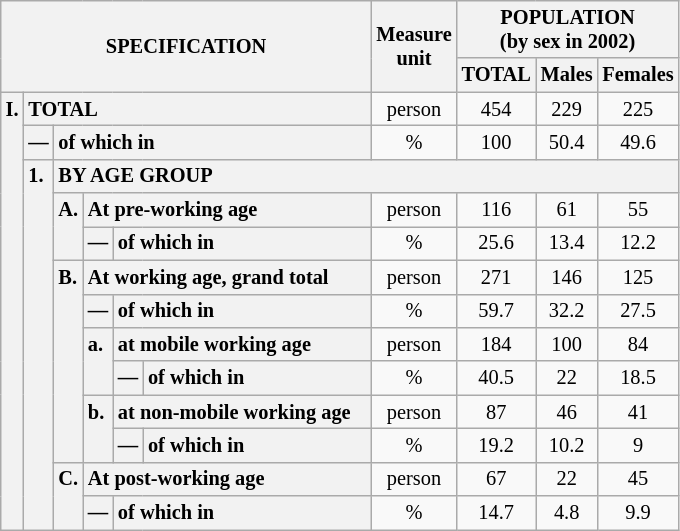<table class="wikitable" style="font-size:85%; text-align:center">
<tr>
<th rowspan="2" colspan="6">SPECIFICATION</th>
<th rowspan="2">Measure<br> unit</th>
<th colspan="3" rowspan="1">POPULATION<br> (by sex in 2002)</th>
</tr>
<tr>
<th>TOTAL</th>
<th>Males</th>
<th>Females</th>
</tr>
<tr>
<th style="text-align:left" valign="top" rowspan="13">I.</th>
<th style="text-align:left" colspan="5">TOTAL</th>
<td>person</td>
<td>454</td>
<td>229</td>
<td>225</td>
</tr>
<tr>
<th style="text-align:left" valign="top">—</th>
<th style="text-align:left" colspan="4">of which in</th>
<td>%</td>
<td>100</td>
<td>50.4</td>
<td>49.6</td>
</tr>
<tr>
<th style="text-align:left" valign="top" rowspan="11">1.</th>
<th style="text-align:left" colspan="19">BY AGE GROUP</th>
</tr>
<tr>
<th style="text-align:left" valign="top" rowspan="2">A.</th>
<th style="text-align:left" colspan="3">At pre-working age</th>
<td>person</td>
<td>116</td>
<td>61</td>
<td>55</td>
</tr>
<tr>
<th style="text-align:left" valign="top">—</th>
<th style="text-align:left" valign="top" colspan="2">of which in</th>
<td>%</td>
<td>25.6</td>
<td>13.4</td>
<td>12.2</td>
</tr>
<tr>
<th style="text-align:left" valign="top" rowspan="6">B.</th>
<th style="text-align:left" colspan="3">At working age, grand total</th>
<td>person</td>
<td>271</td>
<td>146</td>
<td>125</td>
</tr>
<tr>
<th style="text-align:left" valign="top">—</th>
<th style="text-align:left" valign="top" colspan="2">of which in</th>
<td>%</td>
<td>59.7</td>
<td>32.2</td>
<td>27.5</td>
</tr>
<tr>
<th style="text-align:left" valign="top" rowspan="2">a.</th>
<th style="text-align:left" colspan="2">at mobile working age</th>
<td>person</td>
<td>184</td>
<td>100</td>
<td>84</td>
</tr>
<tr>
<th style="text-align:left" valign="top">—</th>
<th style="text-align:left" valign="top" colspan="1">of which in                        </th>
<td>%</td>
<td>40.5</td>
<td>22</td>
<td>18.5</td>
</tr>
<tr>
<th style="text-align:left" valign="top" rowspan="2">b.</th>
<th style="text-align:left" colspan="2">at non-mobile working age</th>
<td>person</td>
<td>87</td>
<td>46</td>
<td>41</td>
</tr>
<tr>
<th style="text-align:left" valign="top">—</th>
<th style="text-align:left" valign="top" colspan="1">of which in                        </th>
<td>%</td>
<td>19.2</td>
<td>10.2</td>
<td>9</td>
</tr>
<tr>
<th style="text-align:left" valign="top" rowspan="2">C.</th>
<th style="text-align:left" colspan="3">At post-working age</th>
<td>person</td>
<td>67</td>
<td>22</td>
<td>45</td>
</tr>
<tr>
<th style="text-align:left" valign="top">—</th>
<th style="text-align:left" valign="top" colspan="2">of which in</th>
<td>%</td>
<td>14.7</td>
<td>4.8</td>
<td>9.9</td>
</tr>
</table>
